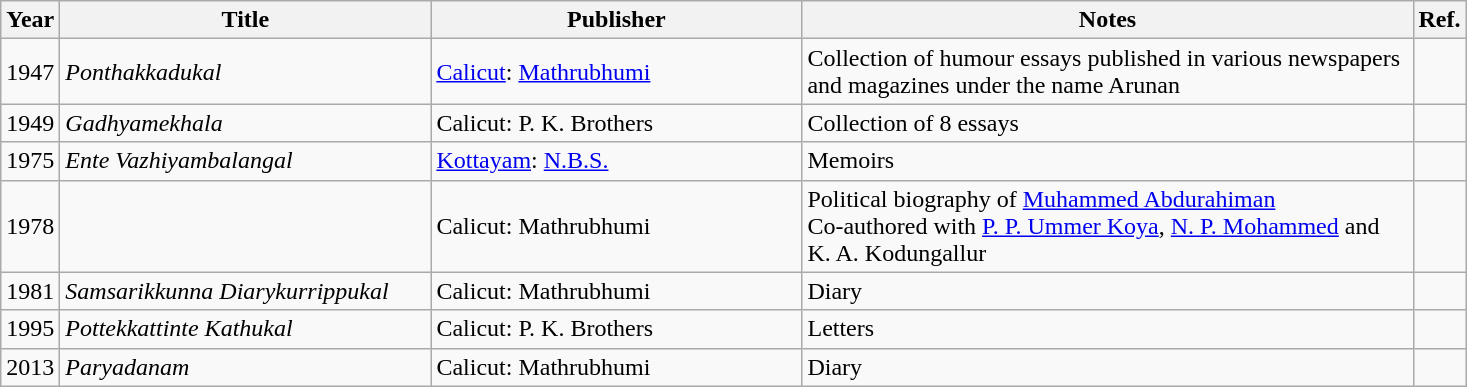<table class="wikitable">
<tr>
<th>Year</th>
<th ! style=width:15em>Title</th>
<th ! style=width:15em>Publisher</th>
<th ! style=width:25em>Notes</th>
<th>Ref.</th>
</tr>
<tr>
<td>1947</td>
<td><em>Ponthakkadukal</em></td>
<td><a href='#'>Calicut</a>: <a href='#'>Mathrubhumi</a></td>
<td>Collection of humour essays published in various newspapers and magazines under the name Arunan<br></td>
<td></td>
</tr>
<tr>
<td>1949</td>
<td><em>Gadhyamekhala</em></td>
<td>Calicut: P. K. Brothers</td>
<td>Collection of 8 essays</td>
<td></td>
</tr>
<tr>
<td>1975</td>
<td><em>Ente Vazhiyambalangal</em></td>
<td><a href='#'>Kottayam</a>: <a href='#'>N.B.S.</a></td>
<td>Memoirs</td>
<td></td>
</tr>
<tr>
<td>1978</td>
<td><em></em></td>
<td>Calicut: Mathrubhumi</td>
<td>Political biography of <a href='#'>Muhammed Abdurahiman</a><br>Co-authored with <a href='#'>P. P. Ummer Koya</a>, <a href='#'>N. P. Mohammed</a> and K. A. Kodungallur</td>
<td></td>
</tr>
<tr>
<td>1981</td>
<td><em>Samsarikkunna Diarykurrippukal</em></td>
<td>Calicut: Mathrubhumi</td>
<td>Diary</td>
<td></td>
</tr>
<tr>
<td>1995</td>
<td><em>Pottekkattinte Kathukal</em></td>
<td>Calicut: P. K. Brothers</td>
<td>Letters</td>
<td></td>
</tr>
<tr>
<td>2013</td>
<td><em>Paryadanam</em></td>
<td>Calicut: Mathrubhumi</td>
<td>Diary</td>
<td></td>
</tr>
</table>
